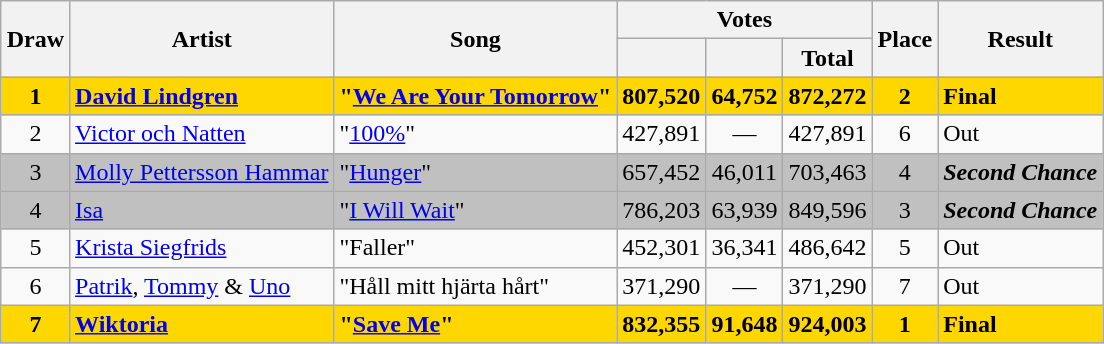<table class="sortable wikitable" style="margin: 1em auto 1em auto; text-align:center;">
<tr>
<th rowspan="2">Draw</th>
<th rowspan="2">Artist</th>
<th rowspan="2">Song</th>
<th colspan="3" class="unsortable">Votes</th>
<th rowspan="2">Place</th>
<th rowspan="2">Result</th>
</tr>
<tr>
<th></th>
<th></th>
<th>Total</th>
</tr>
<tr style="font-weight:bold;background:gold;">
<td>1</td>
<td align="left"><a href='#'>David Lindgren</a></td>
<td align="left">"<a href='#'>We Are Your Tomorrow</a>"</td>
<td>807,520</td>
<td>64,752</td>
<td>872,272</td>
<td>2</td>
<td align="left">Final</td>
</tr>
<tr>
<td>2</td>
<td align="left"><a href='#'>Victor och Natten</a></td>
<td align="left">"<a href='#'>100%</a>"</td>
<td>427,891</td>
<td>—</td>
<td>427,891</td>
<td>6</td>
<td align="left">Out</td>
</tr>
<tr style="background:silver;">
<td>3</td>
<td align="left"><a href='#'>Molly Pettersson Hammar</a></td>
<td align="left">"<a href='#'>Hunger</a>"</td>
<td>657,452</td>
<td>46,011</td>
<td>703,463</td>
<td>4</td>
<td align="left"><strong><em>Second Chance</em></strong></td>
</tr>
<tr style="background:silver;">
<td>4</td>
<td align="left"><a href='#'>Isa</a></td>
<td align="left">"<a href='#'>I Will Wait</a>"</td>
<td>786,203</td>
<td>63,939</td>
<td>849,596</td>
<td>3</td>
<td align="left"><strong><em>Second Chance</em></strong></td>
</tr>
<tr>
<td>5</td>
<td align="left"><a href='#'>Krista Siegfrids</a></td>
<td align="left">"Faller"</td>
<td>452,301</td>
<td>36,341</td>
<td>486,642</td>
<td>5</td>
<td align="left">Out</td>
</tr>
<tr>
<td>6</td>
<td align="left"><a href='#'>Patrik</a>, <a href='#'>Tommy</a> & <a href='#'>Uno</a></td>
<td align="left">"Håll mitt hjärta hårt"</td>
<td>371,290</td>
<td>—</td>
<td>371,290</td>
<td>7</td>
<td align="left">Out</td>
</tr>
<tr style="font-weight:bold;background:gold;">
<td>7</td>
<td align="left"><a href='#'>Wiktoria</a></td>
<td align="left">"<a href='#'>Save Me</a>"</td>
<td>832,355</td>
<td>91,648</td>
<td>924,003</td>
<td>1</td>
<td align="left">Final</td>
</tr>
</table>
